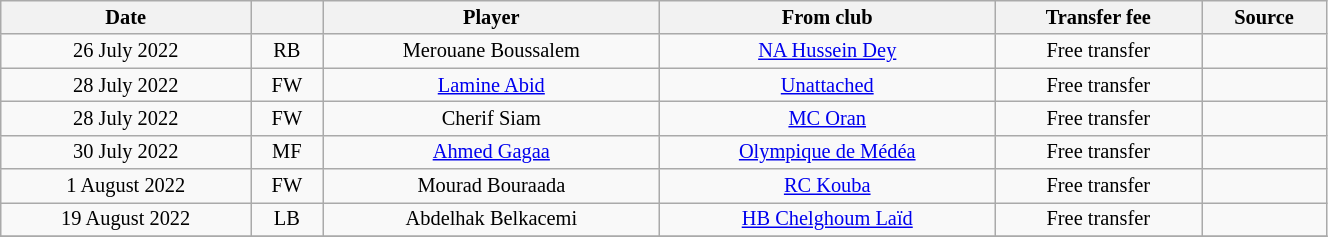<table class="wikitable sortable" style="width:70%; text-align:center; font-size:85%; text-align:centre;">
<tr>
<th>Date</th>
<th></th>
<th>Player</th>
<th>From club</th>
<th>Transfer fee</th>
<th>Source</th>
</tr>
<tr>
<td>26 July 2022</td>
<td>RB</td>
<td> Merouane Boussalem</td>
<td><a href='#'>NA Hussein Dey</a></td>
<td>Free transfer</td>
<td></td>
</tr>
<tr>
<td>28 July 2022</td>
<td>FW</td>
<td> <a href='#'>Lamine Abid</a></td>
<td><a href='#'>Unattached</a></td>
<td>Free transfer</td>
<td></td>
</tr>
<tr>
<td>28 July 2022</td>
<td>FW</td>
<td> Cherif Siam</td>
<td><a href='#'>MC Oran</a></td>
<td>Free transfer</td>
<td></td>
</tr>
<tr>
<td>30 July 2022</td>
<td>MF</td>
<td> <a href='#'>Ahmed Gagaa</a></td>
<td><a href='#'>Olympique de Médéa</a></td>
<td>Free transfer</td>
<td></td>
</tr>
<tr>
<td>1 August 2022</td>
<td>FW</td>
<td> Mourad Bouraada</td>
<td><a href='#'>RC Kouba</a></td>
<td>Free transfer</td>
<td></td>
</tr>
<tr>
<td>19 August 2022</td>
<td>LB</td>
<td> Abdelhak Belkacemi</td>
<td><a href='#'>HB Chelghoum Laïd</a></td>
<td>Free transfer</td>
<td></td>
</tr>
<tr>
</tr>
</table>
